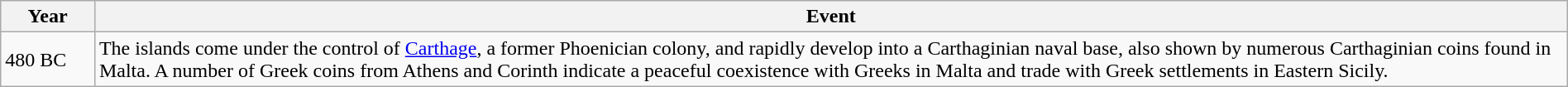<table class="wikitable" width="100%">
<tr>
<th style="width:6%">Year</th>
<th>Event</th>
</tr>
<tr>
<td>480 BC</td>
<td>The islands come under the control of <a href='#'>Carthage</a>, a former Phoenician colony, and rapidly develop into a Carthaginian naval base, also shown by numerous Carthaginian coins found in Malta. A number of Greek coins from Athens and Corinth  indicate a peaceful coexistence with Greeks in Malta and trade with Greek settlements in Eastern Sicily.</td>
</tr>
</table>
